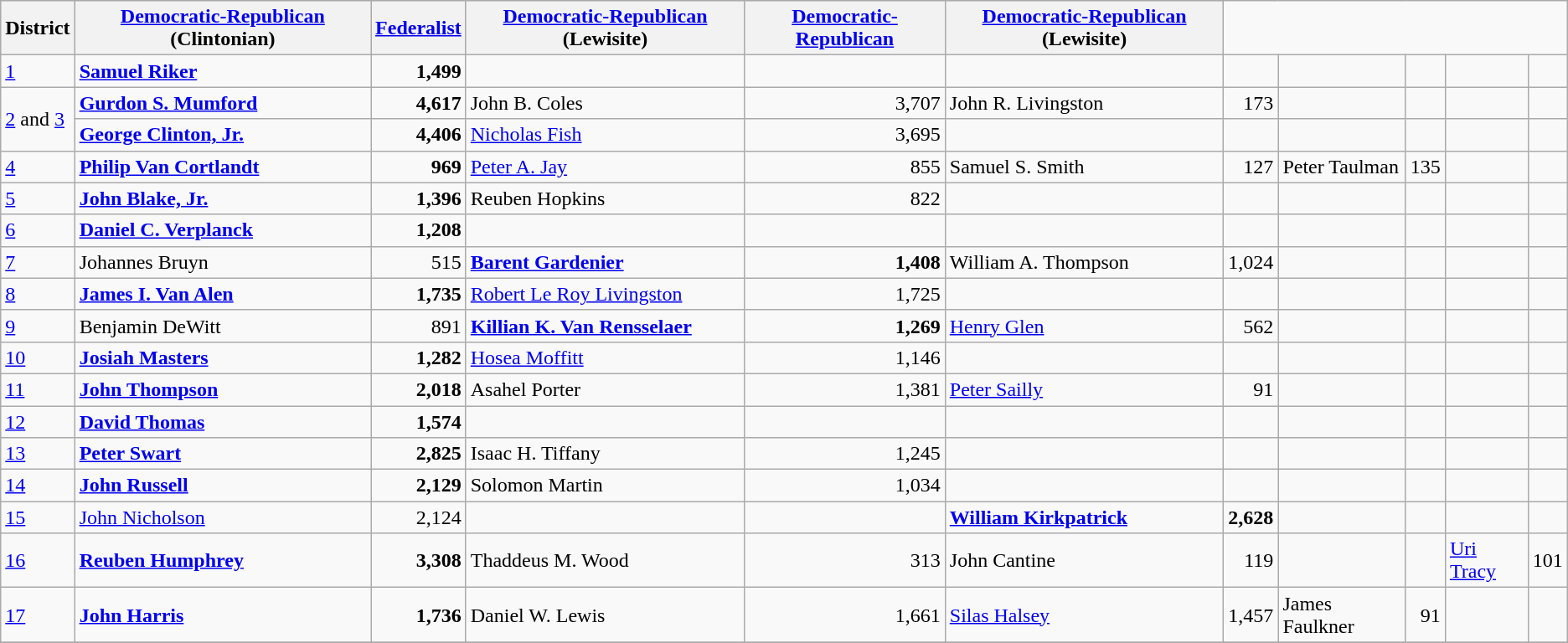<table class=wikitable>
<tr bgcolor=lightgrey>
<th>District</th>
<th><a href='#'>Democratic-Republican</a> (Clintonian)</th>
<th><a href='#'>Federalist</a></th>
<th><a href='#'>Democratic-Republican</a> (Lewisite)</th>
<th><a href='#'>Democratic-Republican</a></th>
<th><a href='#'>Democratic-Republican</a> (Lewisite)</th>
</tr>
<tr>
<td><a href='#'>1</a></td>
<td><strong><a href='#'>Samuel Riker</a></strong></td>
<td align="right"><strong>1,499</strong></td>
<td></td>
<td></td>
<td></td>
<td></td>
<td></td>
<td></td>
<td></td>
<td></td>
</tr>
<tr>
<td rowspan=2><a href='#'>2</a> and <a href='#'>3</a></td>
<td><strong><a href='#'>Gurdon S. Mumford</a></strong></td>
<td align="right"><strong>4,617</strong></td>
<td>John B. Coles</td>
<td align="right">3,707</td>
<td>John R. Livingston</td>
<td align="right">173</td>
<td></td>
<td></td>
<td></td>
<td></td>
</tr>
<tr>
<td><strong><a href='#'>George Clinton, Jr.</a></strong></td>
<td align="right"><strong>4,406</strong></td>
<td><a href='#'>Nicholas Fish</a></td>
<td align="right">3,695</td>
<td></td>
<td></td>
<td></td>
<td></td>
<td></td>
<td></td>
</tr>
<tr>
<td><a href='#'>4</a></td>
<td><strong><a href='#'>Philip Van Cortlandt</a></strong></td>
<td align="right"><strong>969</strong></td>
<td><a href='#'>Peter A. Jay</a></td>
<td align="right">855</td>
<td>Samuel S. Smith</td>
<td align="right">127</td>
<td>Peter Taulman</td>
<td align="right">135</td>
<td></td>
<td></td>
</tr>
<tr>
<td><a href='#'>5</a></td>
<td><strong><a href='#'>John Blake, Jr.</a></strong></td>
<td align="right"><strong>1,396</strong></td>
<td>Reuben Hopkins</td>
<td align="right">822</td>
<td></td>
<td></td>
<td></td>
<td></td>
<td></td>
<td></td>
</tr>
<tr>
<td><a href='#'>6</a></td>
<td><strong><a href='#'>Daniel C. Verplanck</a></strong></td>
<td align="right"><strong>1,208</strong></td>
<td></td>
<td></td>
<td></td>
<td></td>
<td></td>
<td></td>
<td></td>
<td></td>
</tr>
<tr>
<td><a href='#'>7</a></td>
<td>Johannes Bruyn</td>
<td align="right">515</td>
<td><strong><a href='#'>Barent Gardenier</a></strong></td>
<td align="right"><strong>1,408</strong></td>
<td>William A. Thompson</td>
<td align="right">1,024</td>
<td></td>
<td></td>
<td></td>
<td></td>
</tr>
<tr>
<td><a href='#'>8</a></td>
<td><strong><a href='#'>James I. Van Alen</a></strong></td>
<td align="right"><strong>1,735</strong></td>
<td><a href='#'>Robert Le Roy Livingston</a></td>
<td align="right">1,725</td>
<td></td>
<td></td>
<td></td>
<td></td>
<td></td>
<td></td>
</tr>
<tr>
<td><a href='#'>9</a></td>
<td>Benjamin DeWitt</td>
<td align="right">891</td>
<td><strong><a href='#'>Killian K. Van Rensselaer</a></strong></td>
<td align="right"><strong>1,269</strong></td>
<td><a href='#'>Henry Glen</a></td>
<td align="right">562</td>
<td></td>
<td></td>
<td></td>
<td></td>
</tr>
<tr>
<td><a href='#'>10</a></td>
<td><strong><a href='#'>Josiah Masters</a></strong></td>
<td align="right"><strong>1,282</strong></td>
<td><a href='#'>Hosea Moffitt</a></td>
<td align="right">1,146</td>
<td></td>
<td></td>
<td></td>
<td></td>
<td></td>
<td></td>
</tr>
<tr>
<td><a href='#'>11</a></td>
<td><strong><a href='#'>John Thompson</a></strong></td>
<td align="right"><strong>2,018</strong></td>
<td>Asahel Porter</td>
<td align="right">1,381</td>
<td><a href='#'>Peter Sailly</a></td>
<td align="right">91</td>
<td></td>
<td></td>
<td></td>
<td></td>
</tr>
<tr>
<td><a href='#'>12</a></td>
<td><strong><a href='#'>David Thomas</a></strong></td>
<td align="right"><strong>1,574</strong></td>
<td></td>
<td></td>
<td></td>
<td></td>
<td></td>
<td></td>
<td></td>
<td></td>
</tr>
<tr>
<td><a href='#'>13</a></td>
<td><strong><a href='#'>Peter Swart</a></strong></td>
<td align="right"><strong>2,825</strong></td>
<td>Isaac H. Tiffany</td>
<td align="right">1,245</td>
<td></td>
<td></td>
<td></td>
<td></td>
<td></td>
<td></td>
</tr>
<tr>
<td><a href='#'>14</a></td>
<td><strong><a href='#'>John Russell</a></strong></td>
<td align="right"><strong>2,129</strong></td>
<td>Solomon Martin</td>
<td align="right">1,034</td>
<td></td>
<td></td>
<td></td>
<td></td>
<td></td>
<td></td>
</tr>
<tr>
<td><a href='#'>15</a></td>
<td><a href='#'>John Nicholson</a></td>
<td align="right">2,124</td>
<td></td>
<td></td>
<td><strong><a href='#'>William Kirkpatrick</a></strong></td>
<td align="right"><strong>2,628</strong></td>
<td></td>
<td></td>
<td></td>
<td></td>
</tr>
<tr>
<td><a href='#'>16</a></td>
<td><strong><a href='#'>Reuben Humphrey</a></strong></td>
<td align="right"><strong>3,308</strong></td>
<td>Thaddeus M. Wood</td>
<td align="right">313</td>
<td>John Cantine</td>
<td align="right">119</td>
<td></td>
<td></td>
<td><a href='#'>Uri Tracy</a></td>
<td align="right">101</td>
</tr>
<tr>
<td><a href='#'>17</a></td>
<td><strong><a href='#'>John Harris</a></strong></td>
<td align="right"><strong>1,736</strong></td>
<td>Daniel W. Lewis</td>
<td align="right">1,661</td>
<td><a href='#'>Silas Halsey</a></td>
<td align="right">1,457</td>
<td>James Faulkner</td>
<td align="right">91</td>
<td></td>
<td></td>
</tr>
<tr>
</tr>
</table>
